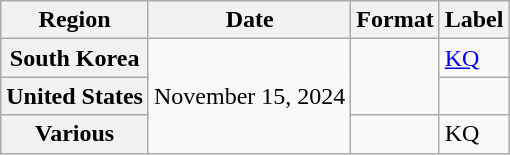<table class="wikitable plainrowheaders">
<tr>
<th scope="col">Region</th>
<th scope="col">Date</th>
<th scope="col">Format</th>
<th scope="col">Label</th>
</tr>
<tr>
<th scope="row">South Korea</th>
<td rowspan="3">November 15, 2024</td>
<td rowspan="2"></td>
<td><a href='#'>KQ</a></td>
</tr>
<tr>
<th scope="row">United States</th>
<td></td>
</tr>
<tr>
<th scope="row">Various</th>
<td></td>
<td>KQ</td>
</tr>
</table>
